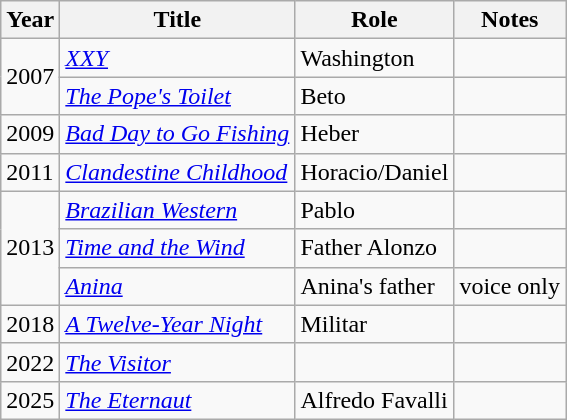<table class="wikitable sortable">
<tr>
<th>Year</th>
<th>Title</th>
<th>Role</th>
<th class="unsortable">Notes</th>
</tr>
<tr>
<td rowspan=2>2007</td>
<td><em><a href='#'>XXY</a></em></td>
<td>Washington</td>
<td></td>
</tr>
<tr>
<td><em><a href='#'>The Pope's Toilet</a></em></td>
<td>Beto</td>
<td></td>
</tr>
<tr>
<td>2009</td>
<td><em><a href='#'>Bad Day to Go Fishing</a></em></td>
<td>Heber</td>
<td></td>
</tr>
<tr>
<td>2011</td>
<td><em><a href='#'>Clandestine Childhood</a></em></td>
<td>Horacio/Daniel</td>
<td></td>
</tr>
<tr>
<td rowspan=3>2013</td>
<td><em><a href='#'>Brazilian Western</a></em></td>
<td>Pablo</td>
<td></td>
</tr>
<tr>
<td><em><a href='#'>Time and the Wind</a></em></td>
<td>Father Alonzo</td>
<td></td>
</tr>
<tr>
<td><em><a href='#'>Anina</a></em></td>
<td>Anina's father</td>
<td>voice only</td>
</tr>
<tr>
<td>2018</td>
<td><em><a href='#'>A Twelve-Year Night</a></em></td>
<td>Militar</td>
<td></td>
</tr>
<tr>
<td>2022</td>
<td><em><a href='#'>The Visitor</a></em></td>
<td></td>
<td></td>
</tr>
<tr>
<td>2025</td>
<td><em><a href='#'>The Eternaut</a></em></td>
<td>Alfredo Favalli</td>
<td></td>
</tr>
</table>
